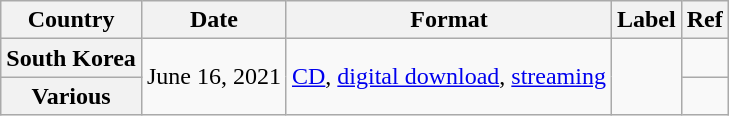<table class="wikitable plainrowheaders" text-align:center">
<tr>
<th>Country</th>
<th>Date</th>
<th>Format</th>
<th>Label</th>
<th>Ref</th>
</tr>
<tr>
<th scope="row">South Korea</th>
<td rowspan="2">June 16, 2021</td>
<td rowspan="2"><a href='#'>CD</a>, <a href='#'>digital download</a>, <a href='#'>streaming</a></td>
<td rowspan="2"></td>
<td></td>
</tr>
<tr>
<th scope="row">Various</th>
<td></td>
</tr>
</table>
